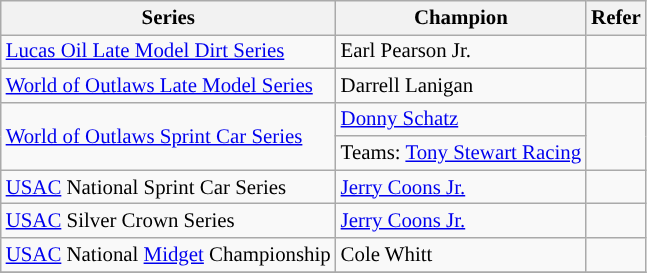<table class="wikitable" style="font-size:87%;">
<tr>
<th>Series</th>
<th>Champion</th>
<th>Refer</th>
</tr>
<tr>
<td><a href='#'>Lucas Oil Late Model Dirt Series</a></td>
<td> Earl Pearson Jr.</td>
<td></td>
</tr>
<tr>
<td><a href='#'>World of Outlaws Late Model Series</a></td>
<td> Darrell Lanigan</td>
<td></td>
</tr>
<tr>
<td rowspan=2><a href='#'>World of Outlaws Sprint Car Series</a></td>
<td> <a href='#'>Donny Schatz</a></td>
<td rowspan=2></td>
</tr>
<tr>
<td>Teams:  <a href='#'>Tony Stewart Racing</a></td>
</tr>
<tr>
<td><a href='#'>USAC</a> National Sprint Car Series</td>
<td> <a href='#'>Jerry Coons Jr.</a></td>
<td></td>
</tr>
<tr>
<td><a href='#'>USAC</a> Silver Crown Series</td>
<td> <a href='#'>Jerry Coons Jr.</a></td>
<td></td>
</tr>
<tr>
<td><a href='#'>USAC</a> National <a href='#'>Midget</a> Championship</td>
<td> Cole Whitt</td>
<td></td>
</tr>
<tr>
</tr>
</table>
